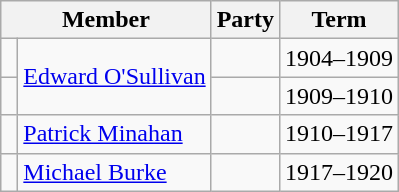<table class="wikitable">
<tr>
<th colspan="2">Member</th>
<th>Party</th>
<th>Term</th>
</tr>
<tr>
<td> </td>
<td rowspan="2"><a href='#'>Edward O'Sullivan</a></td>
<td></td>
<td>1904–1909</td>
</tr>
<tr>
<td> </td>
<td></td>
<td>1909–1910</td>
</tr>
<tr>
<td> </td>
<td><a href='#'>Patrick Minahan</a></td>
<td></td>
<td>1910–1917</td>
</tr>
<tr>
<td> </td>
<td><a href='#'>Michael Burke</a></td>
<td></td>
<td>1917–1920</td>
</tr>
</table>
